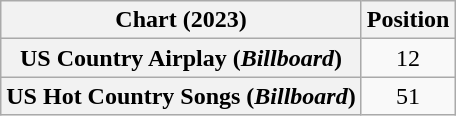<table class="wikitable sortable plainrowheaders" style="text-align:center">
<tr>
<th scope="col">Chart (2023)</th>
<th scope="col">Position</th>
</tr>
<tr>
<th scope="row">US Country Airplay (<em>Billboard</em>)</th>
<td>12</td>
</tr>
<tr>
<th scope="row">US Hot Country Songs (<em>Billboard</em>)</th>
<td>51</td>
</tr>
</table>
